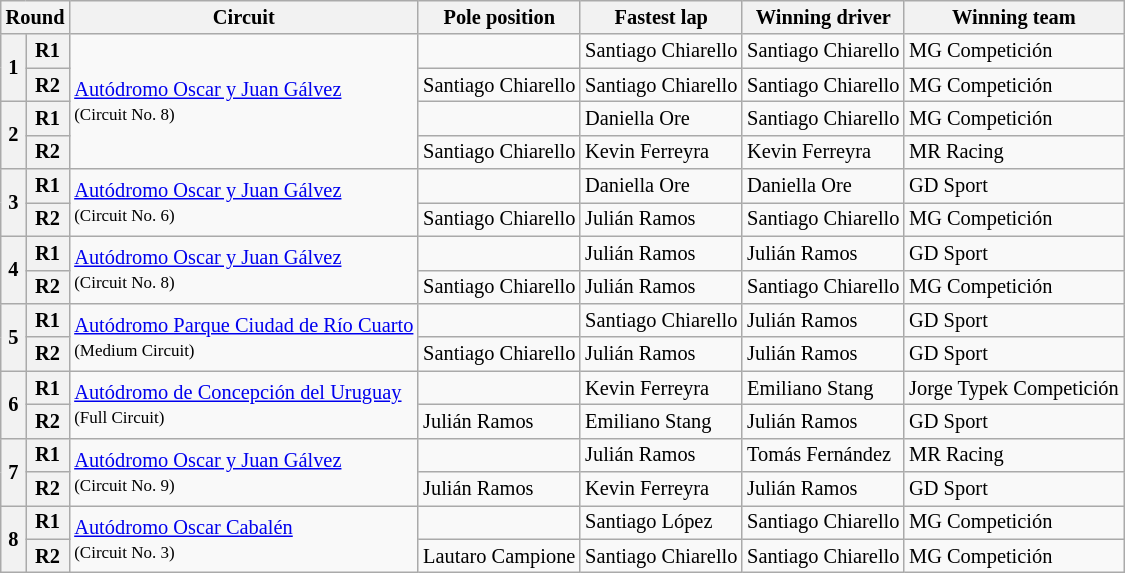<table class="wikitable" style="font-size:85%">
<tr>
<th colspan="2">Round</th>
<th>Circuit</th>
<th>Pole position</th>
<th>Fastest lap</th>
<th>Winning driver</th>
<th>Winning team</th>
</tr>
<tr>
<th rowspan="2">1</th>
<th>R1</th>
<td rowspan="4"> <a href='#'>Autódromo Oscar y Juan Gálvez</a><br><small>(Circuit No. 8)</small></td>
<td nowrap=""></td>
<td> Santiago Chiarello</td>
<td> Santiago Chiarello</td>
<td>MG Competición</td>
</tr>
<tr>
<th>R2</th>
<td> Santiago Chiarello</td>
<td> Santiago Chiarello</td>
<td> Santiago Chiarello</td>
<td>MG Competición</td>
</tr>
<tr>
<th rowspan="2">2</th>
<th>R1</th>
<td></td>
<td> Daniella Ore</td>
<td> Santiago Chiarello</td>
<td>MG Competición</td>
</tr>
<tr>
<th>R2</th>
<td> Santiago Chiarello</td>
<td> Kevin Ferreyra</td>
<td> Kevin Ferreyra</td>
<td>MR Racing</td>
</tr>
<tr>
<th rowspan="2">3</th>
<th>R1</th>
<td rowspan="2"> <a href='#'>Autódromo Oscar y Juan Gálvez</a><br><small>(Circuit No. 6)</small></td>
<td></td>
<td> Daniella Ore</td>
<td> Daniella Ore</td>
<td>GD Sport</td>
</tr>
<tr>
<th>R2</th>
<td> Santiago Chiarello</td>
<td> Julián Ramos</td>
<td> Santiago Chiarello</td>
<td>MG Competición</td>
</tr>
<tr>
<th rowspan="2">4</th>
<th>R1</th>
<td rowspan="2"> <a href='#'>Autódromo Oscar y Juan Gálvez</a><br><small>(Circuit No. 8)</small></td>
<td></td>
<td> Julián Ramos</td>
<td> Julián Ramos</td>
<td>GD Sport</td>
</tr>
<tr>
<th>R2</th>
<td> Santiago Chiarello</td>
<td> Julián Ramos</td>
<td> Santiago Chiarello</td>
<td>MG Competición</td>
</tr>
<tr>
<th rowspan="2">5</th>
<th>R1</th>
<td rowspan="2"> <a href='#'>Autódromo Parque Ciudad de Río Cuarto</a><br><small>(Medium Circuit)</small></td>
<td></td>
<td> Santiago Chiarello</td>
<td> Julián Ramos</td>
<td>GD Sport</td>
</tr>
<tr>
<th>R2</th>
<td> Santiago Chiarello</td>
<td> Julián Ramos</td>
<td> Julián Ramos</td>
<td>GD Sport</td>
</tr>
<tr>
<th rowspan="2">6</th>
<th>R1</th>
<td rowspan="2"> <a href='#'>Autódromo de Concepción del Uruguay</a><br><small>(Full Circuit)</small></td>
<td></td>
<td> Kevin Ferreyra</td>
<td> Emiliano Stang</td>
<td>Jorge Typek Competición</td>
</tr>
<tr>
<th>R2</th>
<td> Julián Ramos</td>
<td> Emiliano Stang</td>
<td> Julián Ramos</td>
<td>GD Sport</td>
</tr>
<tr>
<th rowspan="2">7</th>
<th>R1</th>
<td rowspan="2"> <a href='#'>Autódromo Oscar y Juan Gálvez</a><br><small>(Circuit No. 9)</small></td>
<td></td>
<td> Julián Ramos</td>
<td> Tomás Fernández</td>
<td>MR Racing</td>
</tr>
<tr>
<th>R2</th>
<td> Julián Ramos</td>
<td> Kevin Ferreyra</td>
<td> Julián Ramos</td>
<td>GD Sport</td>
</tr>
<tr>
<th rowspan="2">8</th>
<th>R1</th>
<td rowspan="2"> <a href='#'>Autódromo Oscar Cabalén</a><br><small>(Circuit No. 3)</small></td>
<td></td>
<td> Santiago López</td>
<td> Santiago Chiarello</td>
<td>MG Competición</td>
</tr>
<tr>
<th>R2</th>
<td> Lautaro Campione</td>
<td> Santiago Chiarello</td>
<td> Santiago Chiarello</td>
<td>MG Competición</td>
</tr>
</table>
